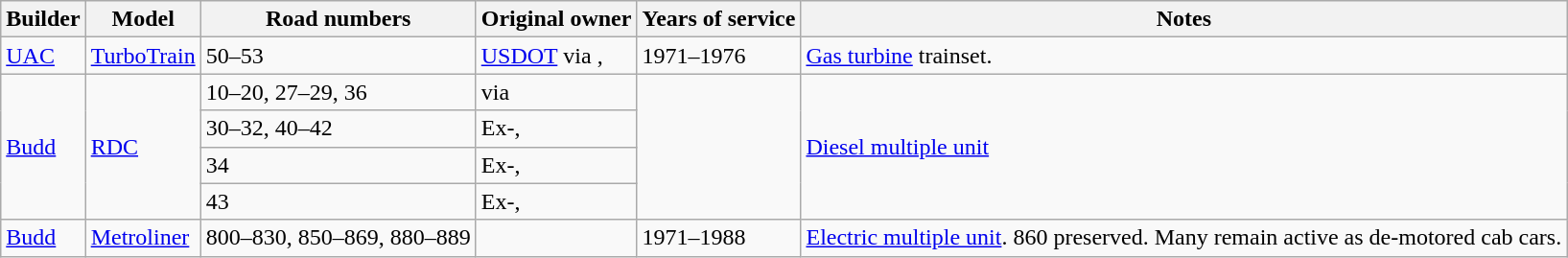<table class="wikitable sticky-header">
<tr>
<th>Builder</th>
<th>Model</th>
<th>Road numbers</th>
<th>Original owner</th>
<th>Years of service</th>
<th>Notes</th>
</tr>
<tr>
<td><a href='#'>UAC</a></td>
<td><a href='#'>TurboTrain</a></td>
<td>50–53</td>
<td><a href='#'>USDOT</a> via , </td>
<td>1971–1976</td>
<td><a href='#'>Gas turbine</a> trainset.</td>
</tr>
<tr>
<td rowspan="4"><a href='#'>Budd</a></td>
<td rowspan="4"><a href='#'>RDC</a></td>
<td>10–20, 27–29, 36</td>
<td> via </td>
<td rowspan="4"></td>
<td rowspan="4"><a href='#'>Diesel multiple unit</a></td>
</tr>
<tr>
<td>30–32, 40–42</td>
<td>Ex-, </td>
</tr>
<tr>
<td>34</td>
<td>Ex-, </td>
</tr>
<tr>
<td>43</td>
<td>Ex-, </td>
</tr>
<tr>
<td><a href='#'>Budd</a></td>
<td><a href='#'>Metroliner</a></td>
<td>800–830, 850–869, 880–889</td>
<td></td>
<td>1971–1988</td>
<td><a href='#'>Electric multiple unit</a>. 860 preserved. Many remain active as de-motored cab cars.</td>
</tr>
</table>
